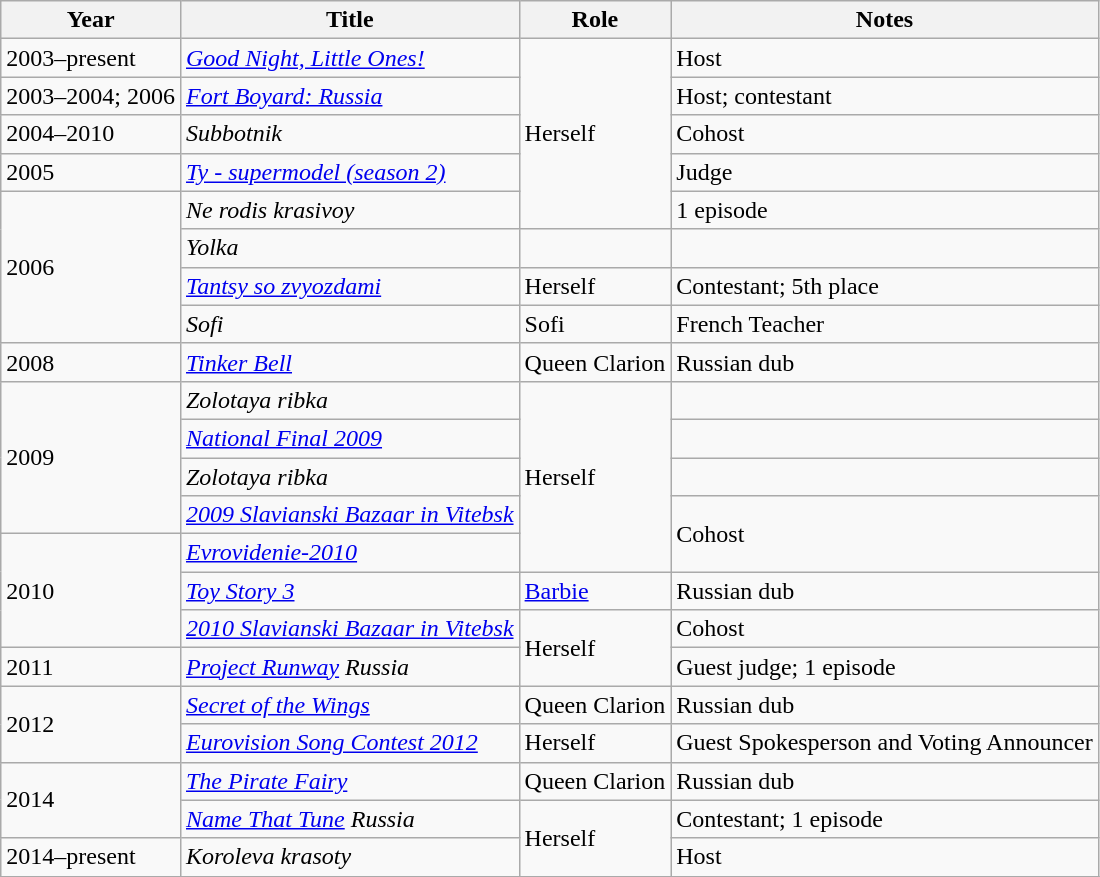<table class="wikitable sortable">
<tr>
<th>Year</th>
<th>Title</th>
<th>Role</th>
<th class="unsortable">Notes</th>
</tr>
<tr>
<td>2003–present</td>
<td><em><a href='#'>Good Night, Little Ones!</a></em></td>
<td rowspan=5>Herself</td>
<td>Host</td>
</tr>
<tr>
<td>2003–2004; 2006</td>
<td><em><a href='#'>Fort Boyard: Russia</a></em></td>
<td>Host; contestant</td>
</tr>
<tr>
<td>2004–2010</td>
<td><em>Subbotnik</em></td>
<td>Cohost</td>
</tr>
<tr>
<td>2005</td>
<td><em><a href='#'>Ty - supermodel (season 2)</a></em></td>
<td>Judge</td>
</tr>
<tr>
<td rowspan=4>2006</td>
<td><em>Ne rodis krasivoy</em></td>
<td>1 episode</td>
</tr>
<tr>
<td><em>Yolka</em></td>
<td></td>
<td></td>
</tr>
<tr>
<td><em><a href='#'>Tantsy so zvyozdami</a></em></td>
<td>Herself</td>
<td>Contestant; 5th place</td>
</tr>
<tr>
<td><em>Sofi</em></td>
<td>Sofi</td>
<td>French Teacher</td>
</tr>
<tr>
<td>2008</td>
<td><em><a href='#'>Tinker Bell</a></em></td>
<td>Queen Clarion</td>
<td>Russian dub</td>
</tr>
<tr>
<td rowspan=4>2009</td>
<td><em>Zolotaya ribka</em></td>
<td rowspan=5>Herself</td>
<td></td>
</tr>
<tr>
<td><em><a href='#'>National Final 2009</a></em></td>
<td></td>
</tr>
<tr>
<td><em>Zolotaya ribka</em></td>
<td></td>
</tr>
<tr>
<td><em><a href='#'>2009 Slavianski Bazaar in Vitebsk</a></em></td>
<td rowspan=2>Cohost</td>
</tr>
<tr>
<td rowspan=3>2010</td>
<td><em><a href='#'>Evrovidenie-2010</a></em></td>
</tr>
<tr>
<td><em><a href='#'>Toy Story 3</a></em></td>
<td><a href='#'>Barbie</a></td>
<td>Russian dub</td>
</tr>
<tr>
<td><em><a href='#'>2010 Slavianski Bazaar in Vitebsk</a></em></td>
<td rowspan=2>Herself</td>
<td>Cohost</td>
</tr>
<tr>
<td>2011</td>
<td><em><a href='#'>Project Runway</a> Russia</em></td>
<td>Guest judge; 1 episode</td>
</tr>
<tr>
<td rowspan=2>2012</td>
<td><em><a href='#'>Secret of the Wings</a></em></td>
<td>Queen Clarion</td>
<td>Russian dub</td>
</tr>
<tr>
<td><em><a href='#'>Eurovision Song Contest 2012</a></em></td>
<td>Herself</td>
<td>Guest Spokesperson and Voting Announcer</td>
</tr>
<tr>
<td rowspan=2>2014</td>
<td><em><a href='#'>The Pirate Fairy</a></em></td>
<td>Queen Clarion</td>
<td>Russian dub</td>
</tr>
<tr>
<td><em><a href='#'>Name That Tune</a> Russia</em></td>
<td rowspan=2>Herself</td>
<td>Contestant; 1 episode</td>
</tr>
<tr>
<td>2014–present</td>
<td><em>Koroleva krasoty</em></td>
<td>Host</td>
</tr>
<tr>
</tr>
</table>
